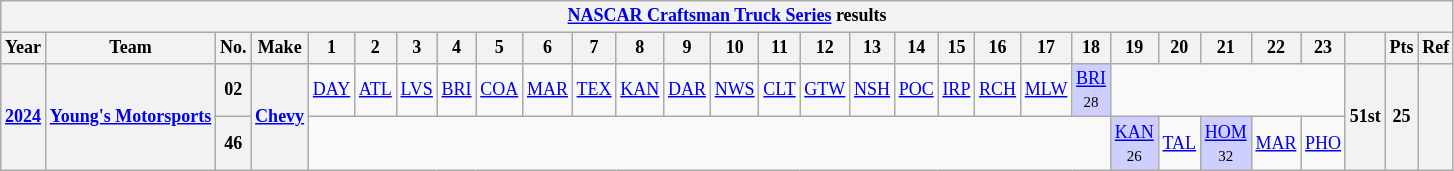<table class="wikitable" style="text-align:center; font-size:75%">
<tr>
<th colspan=30><a href='#'>NASCAR Craftsman Truck Series</a> results</th>
</tr>
<tr>
<th>Year</th>
<th>Team</th>
<th>No.</th>
<th>Make</th>
<th>1</th>
<th>2</th>
<th>3</th>
<th>4</th>
<th>5</th>
<th>6</th>
<th>7</th>
<th>8</th>
<th>9</th>
<th>10</th>
<th>11</th>
<th>12</th>
<th>13</th>
<th>14</th>
<th>15</th>
<th>16</th>
<th>17</th>
<th>18</th>
<th>19</th>
<th>20</th>
<th>21</th>
<th>22</th>
<th>23</th>
<th></th>
<th>Pts</th>
<th>Ref</th>
</tr>
<tr>
<th rowspan=2><a href='#'>2024</a></th>
<th rowspan=2><a href='#'>Young's Motorsports</a></th>
<th>02</th>
<th rowspan=2><a href='#'>Chevy</a></th>
<td><a href='#'>DAY</a></td>
<td><a href='#'>ATL</a></td>
<td><a href='#'>LVS</a></td>
<td><a href='#'>BRI</a></td>
<td><a href='#'>COA</a></td>
<td><a href='#'>MAR</a></td>
<td><a href='#'>TEX</a></td>
<td><a href='#'>KAN</a></td>
<td><a href='#'>DAR</a></td>
<td><a href='#'>NWS</a></td>
<td><a href='#'>CLT</a></td>
<td><a href='#'>GTW</a></td>
<td><a href='#'>NSH</a></td>
<td><a href='#'>POC</a></td>
<td><a href='#'>IRP</a></td>
<td><a href='#'>RCH</a></td>
<td><a href='#'>MLW</a></td>
<td style="background:#CFCFFF;"><a href='#'>BRI</a><br><small>28</small></td>
<td colspan=5></td>
<th rowspan=2>51st</th>
<th rowspan=2>25</th>
<th rowspan=2></th>
</tr>
<tr>
<th>46</th>
<td colspan=18></td>
<td style="background:#CFCFFF;"><a href='#'>KAN</a><br><small>26</small></td>
<td><a href='#'>TAL</a></td>
<td style="background:#CFCFFF;"><a href='#'>HOM</a><br><small>32</small></td>
<td><a href='#'>MAR</a></td>
<td><a href='#'>PHO</a></td>
</tr>
</table>
